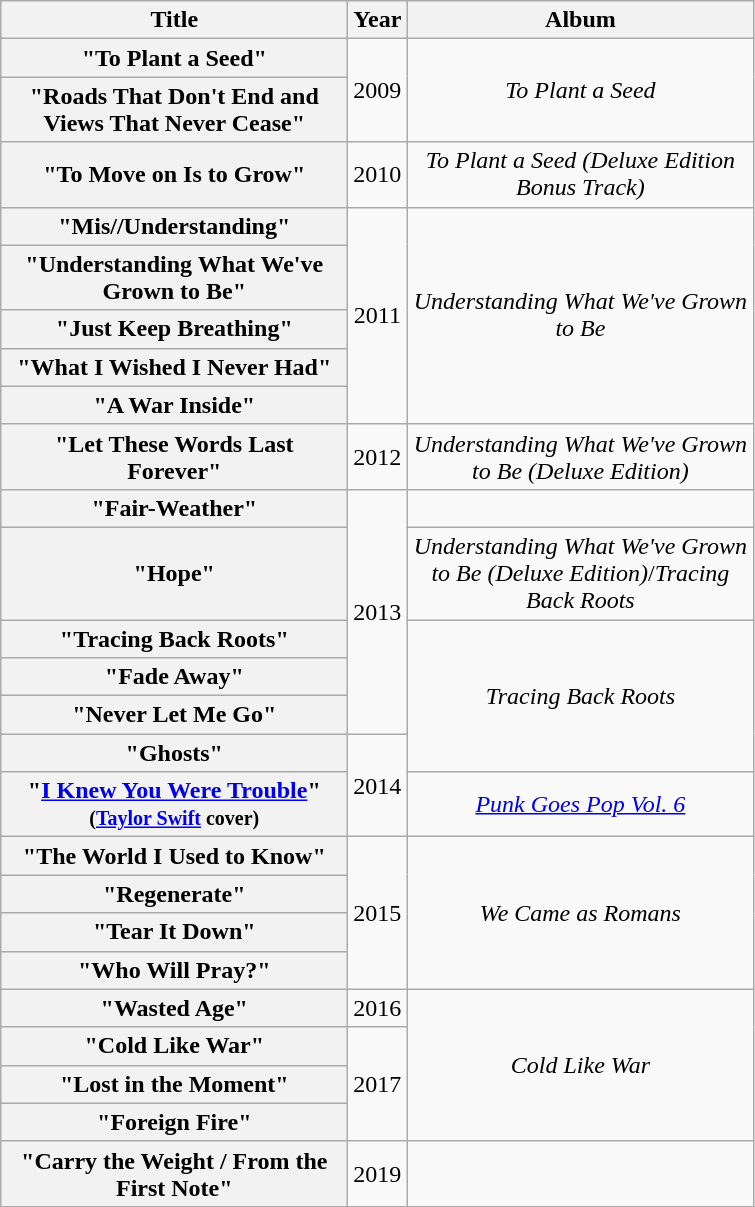<table class="wikitable plainrowheaders" style="text-align:center;">
<tr>
<th scope="col" style="width:14em;">Title</th>
<th scope="col">Year</th>
<th scope="col" style="width:14em;">Album</th>
</tr>
<tr>
<th scope="row">"To Plant a Seed"</th>
<td rowspan="2">2009</td>
<td rowspan="2"><em>To Plant a Seed</em></td>
</tr>
<tr>
<th scope="row">"Roads That Don't End and Views That Never Cease"</th>
</tr>
<tr>
<th scope="row">"To Move on Is to Grow"</th>
<td>2010</td>
<td><em>To Plant a Seed (Deluxe Edition Bonus Track)</em></td>
</tr>
<tr>
<th scope="row">"Mis//Understanding"</th>
<td rowspan="5">2011</td>
<td rowspan="5"><em>Understanding What We've Grown to Be</em></td>
</tr>
<tr>
<th scope="row">"Understanding What We've Grown to Be"</th>
</tr>
<tr>
<th scope="row">"Just Keep Breathing"</th>
</tr>
<tr>
<th scope="row">"What I Wished I Never Had"</th>
</tr>
<tr>
<th scope="row">"A War Inside"</th>
</tr>
<tr>
<th scope="row">"Let These Words Last Forever"</th>
<td>2012</td>
<td><em>Understanding What We've Grown to Be (Deluxe Edition)</em></td>
</tr>
<tr>
<th scope="row">"Fair-Weather"</th>
<td rowspan="5">2013</td>
<td></td>
</tr>
<tr>
<th scope="row">"Hope"</th>
<td><em>Understanding What We've Grown to Be (Deluxe Edition)</em>/<em>Tracing Back Roots</em></td>
</tr>
<tr>
<th scope="row">"Tracing Back Roots"</th>
<td rowspan="4"><em>Tracing Back Roots</em></td>
</tr>
<tr>
<th scope="row">"Fade Away"</th>
</tr>
<tr>
<th scope="row">"Never Let Me Go"</th>
</tr>
<tr>
<th scope="row">"Ghosts"</th>
<td rowspan="2">2014</td>
</tr>
<tr>
<th scope="row">"<a href='#'>I Knew You Were Trouble</a>" <small>(<a href='#'>Taylor Swift</a> cover)</small></th>
<td><em><a href='#'>Punk Goes Pop Vol. 6</a></em></td>
</tr>
<tr>
<th scope="row">"The World I Used to Know"</th>
<td rowspan="4">2015</td>
<td rowspan="4"><em>We Came as Romans</em></td>
</tr>
<tr>
<th scope="row">"Regenerate"</th>
</tr>
<tr>
<th scope="row">"Tear It Down"</th>
</tr>
<tr>
<th scope="row">"Who Will Pray?"</th>
</tr>
<tr>
<th scope="row">"Wasted Age"</th>
<td>2016</td>
<td rowspan="4"><em>Cold Like War</em></td>
</tr>
<tr>
<th scope="row">"Cold Like War"</th>
<td rowspan="3">2017</td>
</tr>
<tr>
<th scope="row">"Lost in the Moment"</th>
</tr>
<tr>
<th scope="row">"Foreign Fire"</th>
</tr>
<tr>
<th scope="row">"Carry the Weight / From the First Note"</th>
<td>2019</td>
<td></td>
</tr>
<tr>
</tr>
</table>
